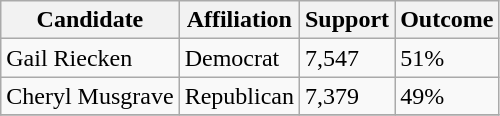<table class="wikitable">
<tr>
<th>Candidate</th>
<th>Affiliation</th>
<th>Support</th>
<th>Outcome</th>
</tr>
<tr>
<td>Gail Riecken</td>
<td>Democrat</td>
<td>7,547</td>
<td>51%</td>
</tr>
<tr>
<td>Cheryl Musgrave</td>
<td>Republican</td>
<td>7,379</td>
<td>49%</td>
</tr>
<tr>
</tr>
</table>
